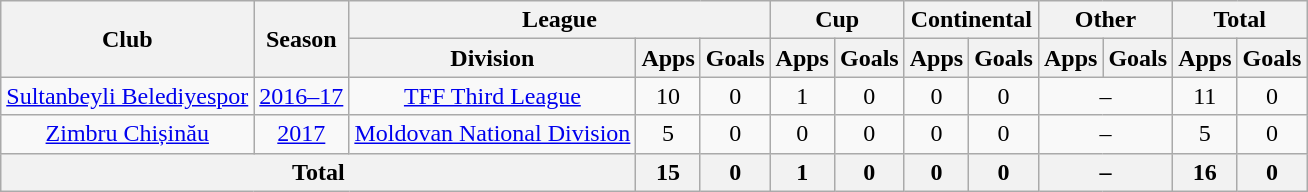<table class="wikitable" style="text-align: center">
<tr>
<th rowspan="2">Club</th>
<th rowspan="2">Season</th>
<th colspan="3">League</th>
<th colspan="2">Cup</th>
<th colspan="2">Continental</th>
<th colspan="2">Other</th>
<th colspan="2">Total</th>
</tr>
<tr>
<th>Division</th>
<th>Apps</th>
<th>Goals</th>
<th>Apps</th>
<th>Goals</th>
<th>Apps</th>
<th>Goals</th>
<th>Apps</th>
<th>Goals</th>
<th>Apps</th>
<th>Goals</th>
</tr>
<tr>
<td><a href='#'>Sultanbeyli Belediyespor</a></td>
<td><a href='#'>2016–17</a></td>
<td><a href='#'>TFF Third League</a></td>
<td>10</td>
<td>0</td>
<td>1</td>
<td>0</td>
<td>0</td>
<td>0</td>
<td colspan="2">–</td>
<td>11</td>
<td>0</td>
</tr>
<tr>
<td><a href='#'>Zimbru Chișinău</a></td>
<td><a href='#'>2017</a></td>
<td><a href='#'>Moldovan National Division</a></td>
<td>5</td>
<td>0</td>
<td>0</td>
<td>0</td>
<td>0</td>
<td>0</td>
<td colspan="2">–</td>
<td>5</td>
<td>0</td>
</tr>
<tr>
<th colspan="3"><strong>Total</strong></th>
<th>15</th>
<th>0</th>
<th>1</th>
<th>0</th>
<th>0</th>
<th>0</th>
<th colspan="2">–</th>
<th>16</th>
<th>0</th>
</tr>
</table>
